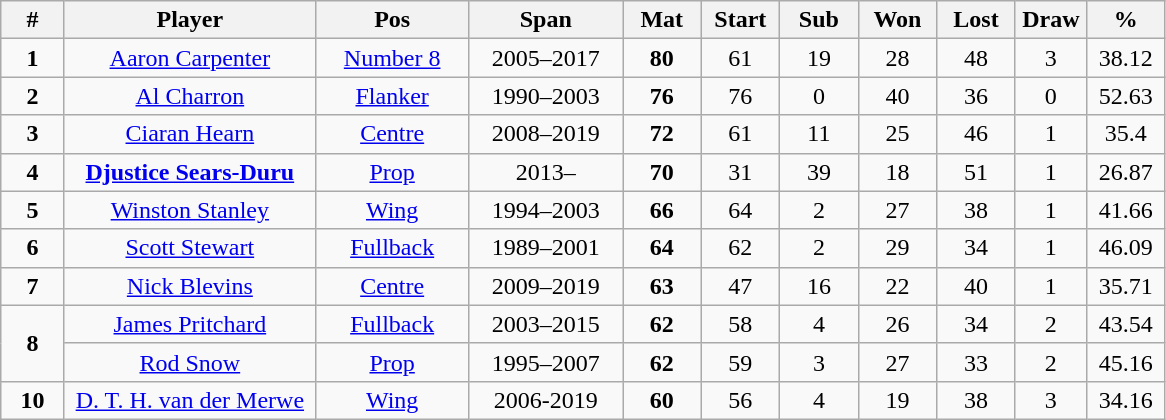<table class="wikitable" style="font-size:100%; text-align:center;">
<tr>
<th style="width:35px;">#</th>
<th style="width:160px;">Player</th>
<th style="width:95px;">Pos</th>
<th style="width:95px;">Span</th>
<th style="width:45px;">Mat</th>
<th style="width:45px;">Start</th>
<th style="width:45px;">Sub</th>
<th style="width:45px;">Won</th>
<th style="width:45px;">Lost</th>
<th style="width:40px;">Draw</th>
<th style="width:45px;">%</th>
</tr>
<tr>
<td><strong>1</strong></td>
<td><a href='#'>Aaron Carpenter</a></td>
<td><a href='#'>Number 8</a></td>
<td>2005–2017</td>
<td><strong>80</strong></td>
<td>61</td>
<td>19</td>
<td>28</td>
<td>48</td>
<td>3</td>
<td>38.12</td>
</tr>
<tr>
<td><strong>2</strong></td>
<td><a href='#'>Al Charron</a></td>
<td><a href='#'>Flanker</a></td>
<td>1990–2003</td>
<td><strong>76</strong></td>
<td>76</td>
<td>0</td>
<td>40</td>
<td>36</td>
<td>0</td>
<td>52.63</td>
</tr>
<tr>
<td><strong>3</strong></td>
<td><a href='#'>Ciaran Hearn</a></td>
<td><a href='#'>Centre</a></td>
<td>2008–2019</td>
<td><strong>72</strong></td>
<td>61</td>
<td>11</td>
<td>25</td>
<td>46</td>
<td>1</td>
<td>35.4</td>
</tr>
<tr>
<td><strong>4</strong></td>
<td><strong><a href='#'>Djustice Sears-Duru</a></strong></td>
<td><a href='#'>Prop</a></td>
<td>2013–</td>
<td><strong>70</strong></td>
<td>31</td>
<td>39</td>
<td>18</td>
<td>51</td>
<td>1</td>
<td>26.87</td>
</tr>
<tr>
<td><strong>5</strong></td>
<td><a href='#'>Winston Stanley</a></td>
<td><a href='#'>Wing</a></td>
<td>1994–2003</td>
<td><strong>66</strong></td>
<td>64</td>
<td>2</td>
<td>27</td>
<td>38</td>
<td>1</td>
<td>41.66</td>
</tr>
<tr>
<td><strong>6</strong></td>
<td><a href='#'>Scott Stewart</a></td>
<td><a href='#'>Fullback</a></td>
<td>1989–2001</td>
<td><strong>64</strong></td>
<td>62</td>
<td>2</td>
<td>29</td>
<td>34</td>
<td>1</td>
<td>46.09</td>
</tr>
<tr>
<td><strong>7</strong></td>
<td><a href='#'>Nick Blevins</a></td>
<td><a href='#'>Centre</a></td>
<td>2009–2019</td>
<td><strong>63</strong></td>
<td>47</td>
<td>16</td>
<td>22</td>
<td>40</td>
<td>1</td>
<td>35.71</td>
</tr>
<tr>
<td rowspan="2"><strong>8</strong></td>
<td><a href='#'>James Pritchard</a></td>
<td><a href='#'>Fullback</a></td>
<td>2003–2015</td>
<td><strong>62</strong></td>
<td>58</td>
<td>4</td>
<td>26</td>
<td>34</td>
<td>2</td>
<td>43.54</td>
</tr>
<tr>
<td><a href='#'>Rod Snow</a></td>
<td><a href='#'>Prop</a></td>
<td>1995–2007</td>
<td><strong>62</strong></td>
<td>59</td>
<td>3</td>
<td>27</td>
<td>33</td>
<td>2</td>
<td>45.16</td>
</tr>
<tr>
<td><strong>10</strong></td>
<td><a href='#'>D. T. H. van der Merwe</a></td>
<td><a href='#'>Wing</a></td>
<td>2006-2019</td>
<td><strong>60</strong></td>
<td>56</td>
<td>4</td>
<td>19</td>
<td>38</td>
<td>3</td>
<td>34.16</td>
</tr>
</table>
